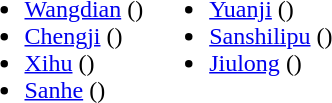<table>
<tr>
<td valign="top"><br><ul><li><a href='#'>Wangdian</a> ()</li><li><a href='#'>Chengji</a> ()</li><li><a href='#'>Xihu</a> ()</li><li><a href='#'>Sanhe</a> ()</li></ul></td>
<td valign="top"><br><ul><li><a href='#'>Yuanji</a> ()</li><li><a href='#'>Sanshilipu</a> ()</li><li><a href='#'>Jiulong</a> ()</li></ul></td>
</tr>
</table>
